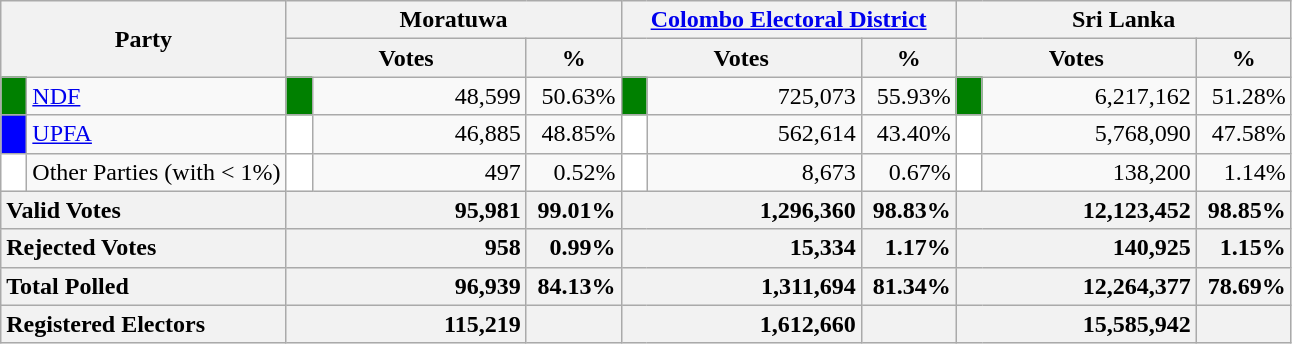<table class="wikitable">
<tr>
<th colspan="2" width="144px"rowspan="2">Party</th>
<th colspan="3" width="216px">Moratuwa</th>
<th colspan="3" width="216px"><a href='#'>Colombo Electoral District</a></th>
<th colspan="3" width="216px">Sri Lanka</th>
</tr>
<tr>
<th colspan="2" width="144px">Votes</th>
<th>%</th>
<th colspan="2" width="144px">Votes</th>
<th>%</th>
<th colspan="2" width="144px">Votes</th>
<th>%</th>
</tr>
<tr>
<td style="background-color:green;" width="10px"></td>
<td style="text-align:left;"><a href='#'>NDF</a></td>
<td style="background-color:green;" width="10px"></td>
<td style="text-align:right;">48,599</td>
<td style="text-align:right;">50.63%</td>
<td style="background-color:green;" width="10px"></td>
<td style="text-align:right;">725,073</td>
<td style="text-align:right;">55.93%</td>
<td style="background-color:green;" width="10px"></td>
<td style="text-align:right;">6,217,162</td>
<td style="text-align:right;">51.28%</td>
</tr>
<tr>
<td style="background-color:blue;" width="10px"></td>
<td style="text-align:left;"><a href='#'>UPFA</a></td>
<td style="background-color:white;" width="10px"></td>
<td style="text-align:right;">46,885</td>
<td style="text-align:right;">48.85%</td>
<td style="background-color:white;" width="10px"></td>
<td style="text-align:right;">562,614</td>
<td style="text-align:right;">43.40%</td>
<td style="background-color:white;" width="10px"></td>
<td style="text-align:right;">5,768,090</td>
<td style="text-align:right;">47.58%</td>
</tr>
<tr>
<td style="background-color:white;" width="10px"></td>
<td style="text-align:left;">Other Parties (with < 1%)</td>
<td style="background-color:white;" width="10px"></td>
<td style="text-align:right;">497</td>
<td style="text-align:right;">0.52%</td>
<td style="background-color:white;" width="10px"></td>
<td style="text-align:right;">8,673</td>
<td style="text-align:right;">0.67%</td>
<td style="background-color:white;" width="10px"></td>
<td style="text-align:right;">138,200</td>
<td style="text-align:right;">1.14%</td>
</tr>
<tr>
<th colspan="2" width="144px"style="text-align:left;">Valid Votes</th>
<th style="text-align:right;"colspan="2" width="144px">95,981</th>
<th style="text-align:right;">99.01%</th>
<th style="text-align:right;"colspan="2" width="144px">1,296,360</th>
<th style="text-align:right;">98.83%</th>
<th style="text-align:right;"colspan="2" width="144px">12,123,452</th>
<th style="text-align:right;">98.85%</th>
</tr>
<tr>
<th colspan="2" width="144px"style="text-align:left;">Rejected Votes</th>
<th style="text-align:right;"colspan="2" width="144px">958</th>
<th style="text-align:right;">0.99%</th>
<th style="text-align:right;"colspan="2" width="144px">15,334</th>
<th style="text-align:right;">1.17%</th>
<th style="text-align:right;"colspan="2" width="144px">140,925</th>
<th style="text-align:right;">1.15%</th>
</tr>
<tr>
<th colspan="2" width="144px"style="text-align:left;">Total Polled</th>
<th style="text-align:right;"colspan="2" width="144px">96,939</th>
<th style="text-align:right;">84.13%</th>
<th style="text-align:right;"colspan="2" width="144px">1,311,694</th>
<th style="text-align:right;">81.34%</th>
<th style="text-align:right;"colspan="2" width="144px">12,264,377</th>
<th style="text-align:right;">78.69%</th>
</tr>
<tr>
<th colspan="2" width="144px"style="text-align:left;">Registered Electors</th>
<th style="text-align:right;"colspan="2" width="144px">115,219</th>
<th></th>
<th style="text-align:right;"colspan="2" width="144px">1,612,660</th>
<th></th>
<th style="text-align:right;"colspan="2" width="144px">15,585,942</th>
<th></th>
</tr>
</table>
